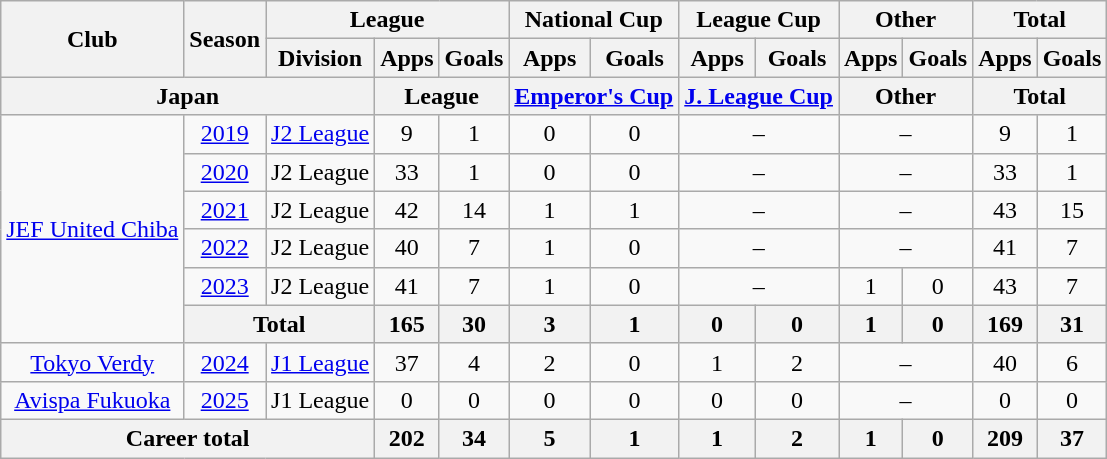<table class="wikitable" style="text-align:center">
<tr>
<th rowspan=2>Club</th>
<th rowspan=2>Season</th>
<th colspan=3>League</th>
<th colspan=2>National Cup</th>
<th colspan=2>League Cup</th>
<th colspan=2>Other</th>
<th colspan=2>Total</th>
</tr>
<tr>
<th>Division</th>
<th>Apps</th>
<th>Goals</th>
<th>Apps</th>
<th>Goals</th>
<th>Apps</th>
<th>Goals</th>
<th>Apps</th>
<th>Goals</th>
<th>Apps</th>
<th>Goals</th>
</tr>
<tr>
<th colspan=3>Japan</th>
<th colspan=2>League</th>
<th colspan=2><a href='#'>Emperor's Cup</a></th>
<th colspan=2><a href='#'>J. League Cup</a></th>
<th colspan=2>Other</th>
<th colspan=2>Total</th>
</tr>
<tr>
<td rowspan="6"><a href='#'>JEF United Chiba</a></td>
<td><a href='#'>2019</a></td>
<td><a href='#'>J2 League</a></td>
<td>9</td>
<td>1</td>
<td>0</td>
<td>0</td>
<td colspan=2>–</td>
<td colspan=2>–</td>
<td>9</td>
<td>1</td>
</tr>
<tr>
<td><a href='#'>2020</a></td>
<td>J2 League</td>
<td>33</td>
<td>1</td>
<td>0</td>
<td>0</td>
<td colspan=2>–</td>
<td colspan=2>–</td>
<td>33</td>
<td>1</td>
</tr>
<tr>
<td><a href='#'>2021</a></td>
<td>J2 League</td>
<td>42</td>
<td>14</td>
<td>1</td>
<td>1</td>
<td colspan=2>–</td>
<td colspan=2>–</td>
<td>43</td>
<td>15</td>
</tr>
<tr>
<td><a href='#'>2022</a></td>
<td>J2 League</td>
<td>40</td>
<td>7</td>
<td>1</td>
<td>0</td>
<td colspan=2>–</td>
<td colspan=2>–</td>
<td>41</td>
<td>7</td>
</tr>
<tr>
<td><a href='#'>2023</a></td>
<td>J2 League</td>
<td>41</td>
<td>7</td>
<td>1</td>
<td>0</td>
<td colspan=2>–</td>
<td>1</td>
<td>0</td>
<td>43</td>
<td>7</td>
</tr>
<tr>
<th colspan="2">Total</th>
<th>165</th>
<th>30</th>
<th>3</th>
<th>1</th>
<th>0</th>
<th>0</th>
<th>1</th>
<th>0</th>
<th>169</th>
<th>31</th>
</tr>
<tr>
<td><a href='#'>Tokyo Verdy</a></td>
<td><a href='#'>2024</a></td>
<td><a href='#'>J1 League</a></td>
<td>37</td>
<td>4</td>
<td>2</td>
<td>0</td>
<td>1</td>
<td>2</td>
<td colspan="2">–</td>
<td>40</td>
<td>6</td>
</tr>
<tr>
<td><a href='#'>Avispa Fukuoka</a></td>
<td><a href='#'>2025</a></td>
<td>J1 League</td>
<td>0</td>
<td>0</td>
<td>0</td>
<td>0</td>
<td>0</td>
<td>0</td>
<td colspan="2">–</td>
<td>0</td>
<td>0</td>
</tr>
<tr>
<th colspan=3>Career total</th>
<th>202</th>
<th>34</th>
<th>5</th>
<th>1</th>
<th>1</th>
<th>2</th>
<th>1</th>
<th>0</th>
<th>209</th>
<th>37</th>
</tr>
</table>
